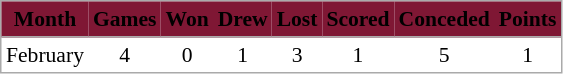<table cellspacing="0" cellpadding="3" style="border:1px solid #AAAAAA;font-size:90%">
<tr bgcolor="#7F1734">
<th style="border-bottom:1px solid #AAAAAA" align="center"><span>Month</span></th>
<th style="border-bottom:1px solid #AAAAAA" align="center"><span>Games</span></th>
<th style="border-bottom:1px solid #AAAAAA" align="center"><span>Won</span></th>
<th style="border-bottom:1px solid #AAAAAA" align="center"><span>Drew</span></th>
<th style="border-bottom:1px solid #AAAAAA" align="center"><span>Lost</span></th>
<th style="border-bottom:1px solid #AAAAAA" align="center"><span>Scored</span></th>
<th style="border-bottom:1px solid #AAAAAA" align="center"><span>Conceded</span></th>
<th style="border-bottom:1px solid #AAAAAA" align="center"><span>Points</span></th>
</tr>
<tr>
<td align="center">February</td>
<td align="center">4</td>
<td align="center">0</td>
<td align="center">1</td>
<td align="center">3</td>
<td align="center">1</td>
<td align="center">5</td>
<td align="center">1</td>
</tr>
</table>
